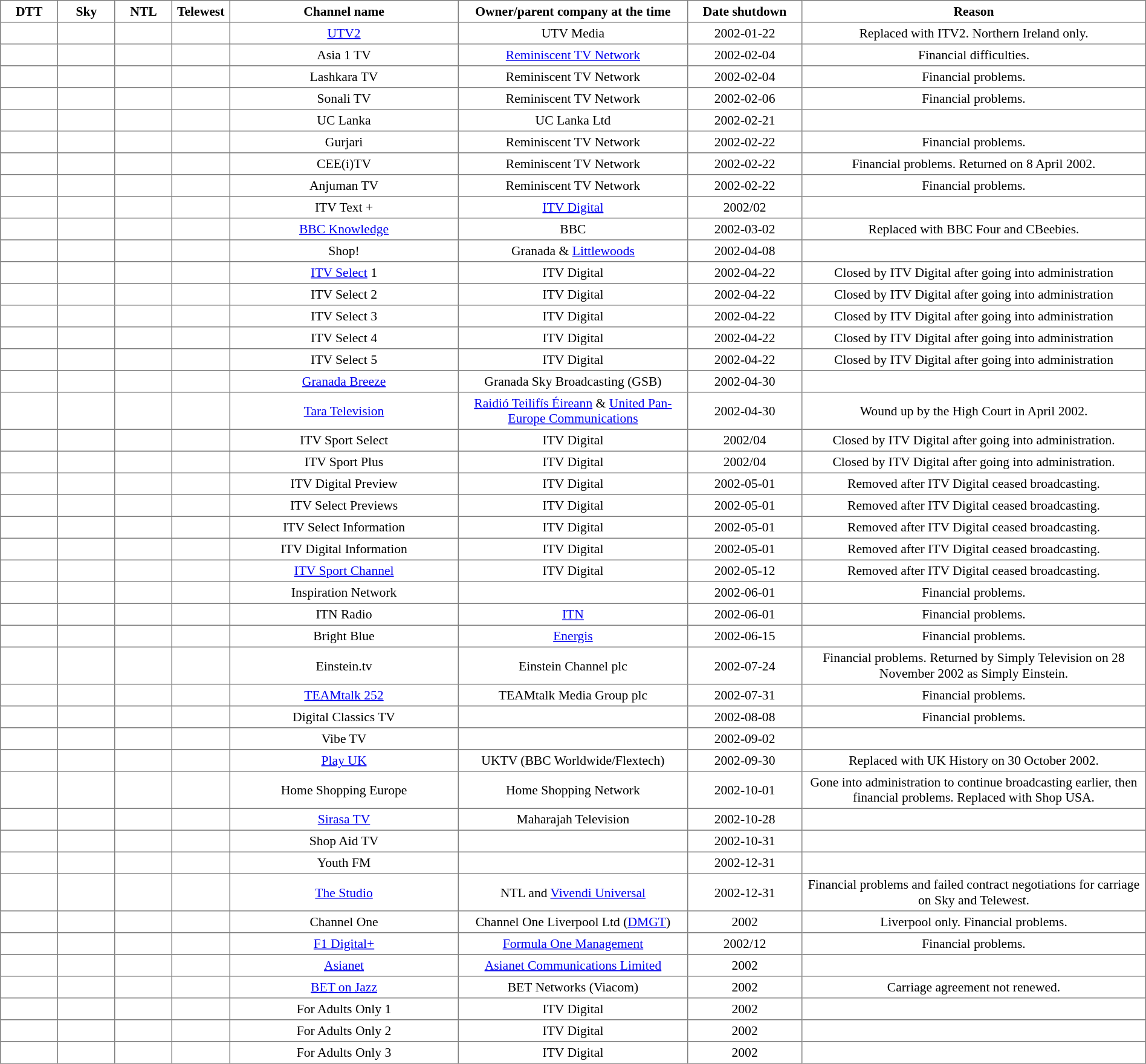<table class="toccolors sortable" border="1" cellpadding="3" style="border-collapse:collapse; font-size: 90%; text-align:center" width="100%">
<tr>
<th width="5%">DTT</th>
<th width="5%">Sky</th>
<th width="5%">NTL</th>
<th width="5%">Telewest</th>
<th width="20%">Channel name</th>
<th width="20%">Owner/parent company at the time</th>
<th width="10%">Date shutdown </th>
<th width="30%">Reason</th>
</tr>
<tr>
<td></td>
<td></td>
<td></td>
<td></td>
<td><a href='#'>UTV2</a></td>
<td>UTV Media</td>
<td>2002-01-22</td>
<td>Replaced with ITV2. Northern Ireland only.</td>
</tr>
<tr>
<td></td>
<td></td>
<td></td>
<td></td>
<td>Asia 1 TV</td>
<td><a href='#'>Reminiscent TV Network</a></td>
<td>2002-02-04</td>
<td>Financial difficulties.</td>
</tr>
<tr>
<td></td>
<td></td>
<td></td>
<td></td>
<td>Lashkara TV</td>
<td>Reminiscent TV Network</td>
<td>2002-02-04</td>
<td>Financial problems.</td>
</tr>
<tr>
<td></td>
<td></td>
<td></td>
<td></td>
<td>Sonali TV</td>
<td>Reminiscent TV Network</td>
<td>2002-02-06</td>
<td>Financial problems.</td>
</tr>
<tr>
<td></td>
<td></td>
<td></td>
<td></td>
<td>UC Lanka</td>
<td>UC Lanka Ltd</td>
<td>2002-02-21</td>
<td></td>
</tr>
<tr>
<td></td>
<td></td>
<td></td>
<td></td>
<td>Gurjari</td>
<td>Reminiscent TV Network</td>
<td>2002-02-22</td>
<td>Financial problems.</td>
</tr>
<tr>
<td></td>
<td></td>
<td></td>
<td></td>
<td>CEE(i)TV</td>
<td>Reminiscent TV Network</td>
<td>2002-02-22</td>
<td>Financial problems. Returned on 8 April 2002.</td>
</tr>
<tr>
<td></td>
<td></td>
<td></td>
<td></td>
<td>Anjuman TV</td>
<td>Reminiscent TV Network</td>
<td>2002-02-22</td>
<td>Financial problems.</td>
</tr>
<tr>
<td></td>
<td></td>
<td></td>
<td></td>
<td>ITV Text +</td>
<td><a href='#'>ITV Digital</a></td>
<td>2002/02</td>
<td></td>
</tr>
<tr>
<td></td>
<td></td>
<td></td>
<td></td>
<td><a href='#'>BBC Knowledge</a></td>
<td>BBC</td>
<td>2002-03-02</td>
<td>Replaced with BBC Four and CBeebies.</td>
</tr>
<tr>
<td></td>
<td></td>
<td></td>
<td></td>
<td>Shop!</td>
<td>Granada & <a href='#'>Littlewoods</a></td>
<td>2002-04-08</td>
<td></td>
</tr>
<tr>
<td></td>
<td></td>
<td></td>
<td></td>
<td><a href='#'>ITV Select</a> 1</td>
<td>ITV Digital</td>
<td>2002-04-22</td>
<td>Closed by ITV Digital after going into administration</td>
</tr>
<tr>
<td></td>
<td></td>
<td></td>
<td></td>
<td>ITV Select 2</td>
<td>ITV Digital</td>
<td>2002-04-22</td>
<td>Closed by ITV Digital after going into administration</td>
</tr>
<tr>
<td></td>
<td></td>
<td></td>
<td></td>
<td>ITV Select 3</td>
<td>ITV Digital</td>
<td>2002-04-22</td>
<td>Closed by ITV Digital after going into administration</td>
</tr>
<tr>
<td></td>
<td></td>
<td></td>
<td></td>
<td>ITV Select 4</td>
<td>ITV Digital</td>
<td>2002-04-22</td>
<td>Closed by ITV Digital after going into administration</td>
</tr>
<tr>
<td></td>
<td></td>
<td></td>
<td></td>
<td>ITV Select 5</td>
<td>ITV Digital</td>
<td>2002-04-22</td>
<td>Closed by ITV Digital after going into administration</td>
</tr>
<tr>
<td></td>
<td></td>
<td></td>
<td></td>
<td><a href='#'>Granada Breeze</a></td>
<td>Granada Sky Broadcasting (GSB)</td>
<td>2002-04-30</td>
<td></td>
</tr>
<tr>
<td></td>
<td></td>
<td></td>
<td></td>
<td><a href='#'>Tara Television</a></td>
<td><a href='#'>Raidió Teilifís Éireann</a> & <a href='#'>United Pan-Europe Communications</a></td>
<td>2002-04-30</td>
<td>Wound up by the High Court in April 2002.</td>
</tr>
<tr>
<td></td>
<td></td>
<td></td>
<td></td>
<td>ITV Sport Select</td>
<td>ITV Digital</td>
<td>2002/04</td>
<td>Closed by ITV Digital after going into administration.</td>
</tr>
<tr>
<td></td>
<td></td>
<td></td>
<td></td>
<td>ITV Sport Plus</td>
<td>ITV Digital</td>
<td>2002/04</td>
<td>Closed by ITV Digital after going into administration.</td>
</tr>
<tr>
<td></td>
<td></td>
<td></td>
<td></td>
<td>ITV Digital Preview</td>
<td>ITV Digital</td>
<td>2002-05-01</td>
<td>Removed after ITV Digital ceased broadcasting.</td>
</tr>
<tr>
<td></td>
<td></td>
<td></td>
<td></td>
<td>ITV Select Previews</td>
<td>ITV Digital</td>
<td>2002-05-01</td>
<td>Removed after ITV Digital ceased broadcasting.</td>
</tr>
<tr>
<td></td>
<td></td>
<td></td>
<td></td>
<td>ITV Select Information</td>
<td>ITV Digital</td>
<td>2002-05-01</td>
<td>Removed after ITV Digital ceased broadcasting.</td>
</tr>
<tr>
<td></td>
<td></td>
<td></td>
<td></td>
<td>ITV Digital Information</td>
<td>ITV Digital</td>
<td>2002-05-01</td>
<td>Removed after ITV Digital ceased broadcasting.</td>
</tr>
<tr>
<td></td>
<td></td>
<td></td>
<td></td>
<td><a href='#'>ITV Sport Channel</a></td>
<td>ITV Digital</td>
<td>2002-05-12</td>
<td>Removed after ITV Digital ceased broadcasting.</td>
</tr>
<tr>
<td></td>
<td></td>
<td></td>
<td></td>
<td>Inspiration Network</td>
<td></td>
<td>2002-06-01</td>
<td>Financial problems.</td>
</tr>
<tr>
<td></td>
<td></td>
<td></td>
<td></td>
<td>ITN Radio</td>
<td><a href='#'>ITN</a></td>
<td>2002-06-01</td>
<td>Financial problems.</td>
</tr>
<tr>
<td></td>
<td></td>
<td></td>
<td></td>
<td>Bright Blue</td>
<td><a href='#'>Energis</a></td>
<td>2002-06-15</td>
<td>Financial problems. </td>
</tr>
<tr>
<td></td>
<td></td>
<td></td>
<td></td>
<td>Einstein.tv</td>
<td>Einstein Channel plc</td>
<td>2002-07-24</td>
<td>Financial problems. Returned by Simply Television on 28 November 2002 as Simply Einstein.</td>
</tr>
<tr>
<td></td>
<td></td>
<td></td>
<td></td>
<td><a href='#'>TEAMtalk 252</a></td>
<td>TEAMtalk Media Group plc</td>
<td>2002-07-31</td>
<td>Financial problems.</td>
</tr>
<tr>
<td></td>
<td></td>
<td></td>
<td></td>
<td>Digital Classics TV</td>
<td></td>
<td>2002-08-08</td>
<td>Financial problems.</td>
</tr>
<tr>
<td></td>
<td></td>
<td></td>
<td></td>
<td>Vibe TV</td>
<td></td>
<td>2002-09-02</td>
<td></td>
</tr>
<tr>
<td></td>
<td></td>
<td></td>
<td></td>
<td><a href='#'>Play UK</a></td>
<td>UKTV (BBC Worldwide/Flextech)</td>
<td>2002-09-30</td>
<td>Replaced with UK History on 30 October 2002.</td>
</tr>
<tr>
<td></td>
<td></td>
<td></td>
<td></td>
<td>Home Shopping Europe</td>
<td>Home Shopping Network</td>
<td>2002-10-01</td>
<td>Gone into administration to continue broadcasting earlier, then financial problems. Replaced with Shop USA.</td>
</tr>
<tr>
<td></td>
<td></td>
<td></td>
<td></td>
<td><a href='#'>Sirasa TV</a></td>
<td>Maharajah Television</td>
<td>2002-10-28</td>
<td></td>
</tr>
<tr>
<td></td>
<td></td>
<td></td>
<td></td>
<td>Shop Aid TV</td>
<td></td>
<td>2002-10-31</td>
<td></td>
</tr>
<tr>
<td></td>
<td></td>
<td></td>
<td></td>
<td>Youth FM</td>
<td></td>
<td>2002-12-31</td>
<td></td>
</tr>
<tr>
<td></td>
<td></td>
<td></td>
<td></td>
<td><a href='#'>The Studio</a></td>
<td>NTL and <a href='#'>Vivendi Universal</a></td>
<td>2002-12-31</td>
<td>Financial problems and failed contract negotiations for carriage on Sky and Telewest.</td>
</tr>
<tr>
<td></td>
<td></td>
<td></td>
<td></td>
<td>Channel One</td>
<td>Channel One Liverpool Ltd (<a href='#'>DMGT</a>)</td>
<td>2002</td>
<td>Liverpool only. Financial problems.</td>
</tr>
<tr>
<td></td>
<td></td>
<td></td>
<td></td>
<td><a href='#'>F1 Digital+</a></td>
<td><a href='#'>Formula One Management</a></td>
<td>2002/12</td>
<td>Financial problems.</td>
</tr>
<tr>
<td></td>
<td></td>
<td></td>
<td></td>
<td><a href='#'>Asianet</a></td>
<td><a href='#'>Asianet Communications Limited</a></td>
<td>2002</td>
<td></td>
</tr>
<tr>
<td></td>
<td></td>
<td></td>
<td></td>
<td><a href='#'>BET on Jazz</a></td>
<td>BET Networks (Viacom)</td>
<td>2002</td>
<td>Carriage agreement not renewed.</td>
</tr>
<tr>
<td></td>
<td></td>
<td></td>
<td></td>
<td>For Adults Only 1</td>
<td>ITV Digital</td>
<td>2002</td>
<td></td>
</tr>
<tr>
<td></td>
<td></td>
<td></td>
<td></td>
<td>For Adults Only 2</td>
<td>ITV Digital</td>
<td>2002</td>
<td></td>
</tr>
<tr>
<td></td>
<td></td>
<td></td>
<td></td>
<td>For Adults Only 3</td>
<td>ITV Digital</td>
<td>2002</td>
<td></td>
</tr>
</table>
